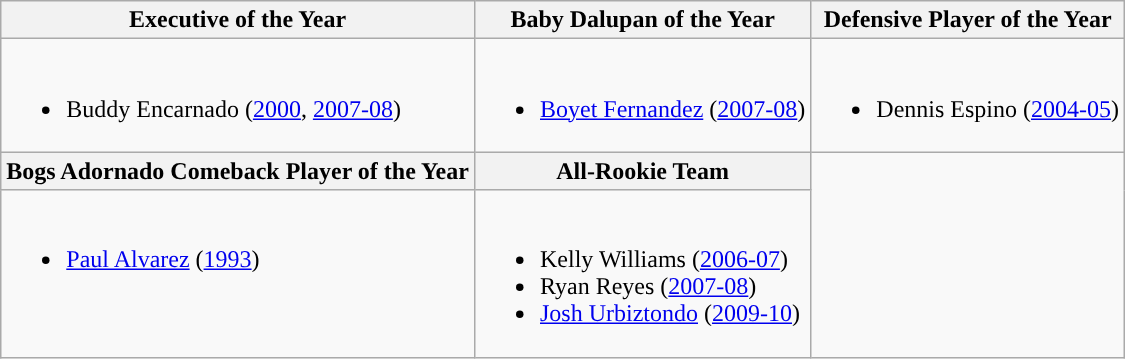<table class=wikitable>
<tr>
<th>Executive of the Year</th>
<th>Baby Dalupan of the Year</th>
<th>Defensive Player of the Year</th>
</tr>
<tr>
<td valign="top"><br><ul><li>Buddy Encarnado (<a href='#'>2000</a>, <a href='#'>2007-08</a>)</li></ul></td>
<td valign="top"><br><ul><li><a href='#'>Boyet Fernandez</a> (<a href='#'>2007-08</a>)</li></ul></td>
<td valign="top"><br><ul><li>Dennis Espino (<a href='#'>2004-05</a>)</li></ul></td>
</tr>
<tr>
<th>Bogs Adornado Comeback Player of the Year</th>
<th>All-Rookie Team</th>
</tr>
<tr>
<td valign="top"><br><ul><li><a href='#'>Paul Alvarez</a> (<a href='#'>1993</a>)</li></ul></td>
<td valign="top"><br><ul><li>Kelly Williams (<a href='#'>2006-07</a>)</li><li>Ryan Reyes (<a href='#'>2007-08</a>)</li><li><a href='#'>Josh Urbiztondo</a> (<a href='#'>2009-10</a>)</li></ul></td>
</tr>
</table>
